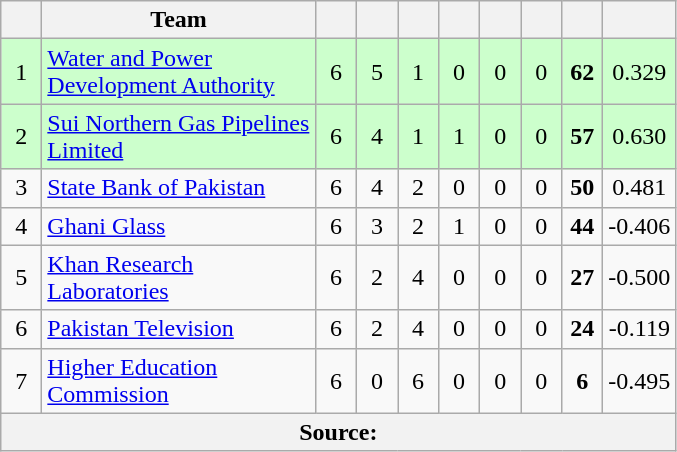<table class="wikitable" style="text-align:center;">
<tr>
<th width="20"></th>
<th width=175>Team</th>
<th width="20"></th>
<th width="20"></th>
<th width="20"></th>
<th width="20"></th>
<th width="20"></th>
<th width="20"></th>
<th width="20"></th>
<th width="40"></th>
</tr>
<tr style="background:#cfc;">
<td>1</td>
<td style="text-align:left;"><a href='#'>Water and Power Development Authority</a></td>
<td>6</td>
<td>5</td>
<td>1</td>
<td>0</td>
<td>0</td>
<td>0</td>
<td><strong>62</strong></td>
<td>0.329</td>
</tr>
<tr style="background:#cfc;">
<td>2</td>
<td style="text-align:left;"><a href='#'>Sui Northern Gas Pipelines Limited</a></td>
<td>6</td>
<td>4</td>
<td>1</td>
<td>1</td>
<td>0</td>
<td>0</td>
<td><strong>57</strong></td>
<td>0.630</td>
</tr>
<tr>
<td>3</td>
<td style="text-align:left;"><a href='#'>State Bank of Pakistan</a></td>
<td>6</td>
<td>4</td>
<td>2</td>
<td>0</td>
<td>0</td>
<td>0</td>
<td><strong>50</strong></td>
<td>0.481</td>
</tr>
<tr>
<td>4</td>
<td style="text-align:left;"><a href='#'>Ghani Glass</a></td>
<td>6</td>
<td>3</td>
<td>2</td>
<td>1</td>
<td>0</td>
<td>0</td>
<td><strong>44</strong></td>
<td>-0.406</td>
</tr>
<tr>
<td>5</td>
<td style="text-align:left;"><a href='#'>Khan Research Laboratories</a></td>
<td>6</td>
<td>2</td>
<td>4</td>
<td>0</td>
<td>0</td>
<td>0</td>
<td><strong>27</strong></td>
<td>-0.500</td>
</tr>
<tr>
<td>6</td>
<td style="text-align:left;"><a href='#'>Pakistan Television</a></td>
<td>6</td>
<td>2</td>
<td>4</td>
<td>0</td>
<td>0</td>
<td>0</td>
<td><strong>24</strong></td>
<td>-0.119</td>
</tr>
<tr>
<td>7</td>
<td style="text-align:left;"><a href='#'>Higher Education Commission</a></td>
<td>6</td>
<td>0</td>
<td>6</td>
<td>0</td>
<td>0</td>
<td>0</td>
<td><strong>6</strong></td>
<td>-0.495</td>
</tr>
<tr>
<th colspan="10">Source: </th>
</tr>
</table>
